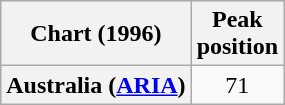<table class="wikitable plainrowheaders">
<tr>
<th>Chart (1996)</th>
<th>Peak<br>position</th>
</tr>
<tr>
<th scope="row">Australia (<a href='#'>ARIA</a>)</th>
<td style="text-align:center;">71</td>
</tr>
</table>
